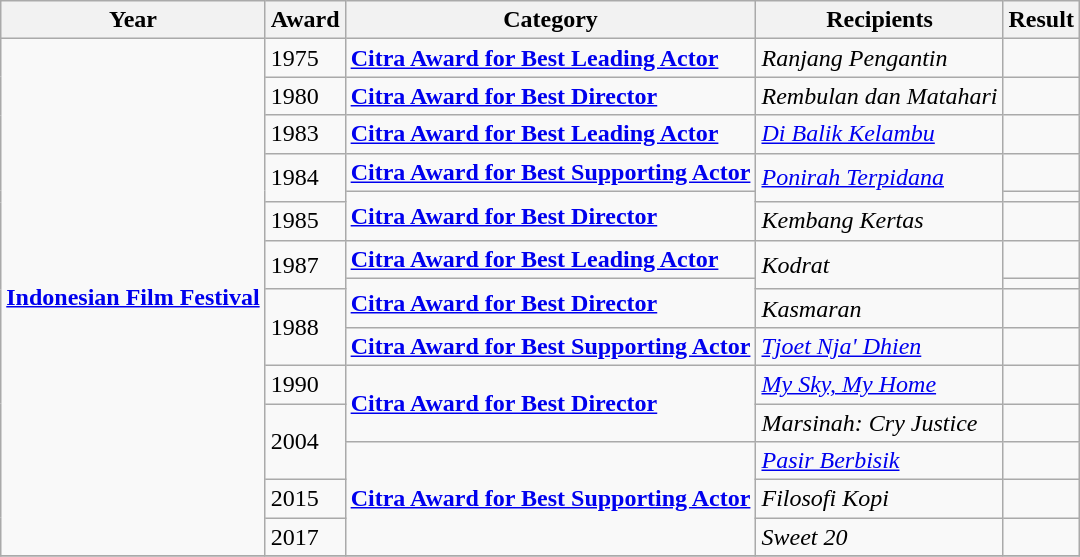<table class="wikitable sortable">
<tr>
<th>Year</th>
<th>Award</th>
<th>Category</th>
<th>Recipients</th>
<th>Result</th>
</tr>
<tr>
<td rowspan="15"><strong><a href='#'>Indonesian Film Festival</a></strong></td>
<td>1975</td>
<td><strong><a href='#'>Citra Award for Best Leading Actor</a></strong></td>
<td><em>Ranjang Pengantin</em></td>
<td></td>
</tr>
<tr>
<td>1980</td>
<td><strong><a href='#'>Citra Award for Best Director</a></strong></td>
<td><em>Rembulan dan Matahari</em></td>
<td></td>
</tr>
<tr>
<td>1983</td>
<td><strong><a href='#'>Citra Award for Best Leading Actor</a></strong></td>
<td><em><a href='#'>Di Balik Kelambu</a></em></td>
<td></td>
</tr>
<tr>
<td rowspan="2">1984</td>
<td><strong><a href='#'>Citra Award for Best Supporting Actor</a></strong></td>
<td rowspan="2"><em><a href='#'>Ponirah Terpidana</a></em></td>
<td></td>
</tr>
<tr>
<td rowspan="2"><strong><a href='#'>Citra Award for Best Director</a></strong></td>
<td></td>
</tr>
<tr>
<td>1985</td>
<td><em>Kembang Kertas</em></td>
<td></td>
</tr>
<tr>
<td rowspan="2">1987</td>
<td><strong><a href='#'>Citra Award for Best Leading Actor</a></strong></td>
<td rowspan="2"><em>Kodrat</em></td>
<td></td>
</tr>
<tr>
<td rowspan="2"><strong><a href='#'>Citra Award for Best Director</a></strong></td>
<td></td>
</tr>
<tr>
<td rowspan="2">1988</td>
<td><em>Kasmaran</em></td>
<td></td>
</tr>
<tr>
<td><strong><a href='#'>Citra Award for Best Supporting Actor</a></strong></td>
<td><em><a href='#'>Tjoet Nja' Dhien</a></em></td>
<td></td>
</tr>
<tr>
<td>1990</td>
<td rowspan="2"><strong><a href='#'>Citra Award for Best Director</a></strong></td>
<td><em><a href='#'>My Sky, My Home</a></em></td>
<td></td>
</tr>
<tr>
<td rowspan="2">2004</td>
<td><em>Marsinah: Cry Justice</em></td>
<td></td>
</tr>
<tr>
<td rowspan="3"><strong><a href='#'>Citra Award for Best Supporting Actor</a></strong></td>
<td><em><a href='#'>Pasir Berbisik</a></em></td>
<td></td>
</tr>
<tr>
<td>2015</td>
<td><em>Filosofi Kopi</em></td>
<td></td>
</tr>
<tr>
<td>2017</td>
<td><em>Sweet 20</em></td>
<td></td>
</tr>
<tr>
</tr>
</table>
